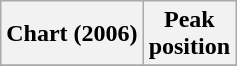<table class="wikitable plainrowheaders" style="text-align:center">
<tr>
<th scope="col">Chart (2006)</th>
<th scope="col">Peak<br>position</th>
</tr>
<tr>
</tr>
</table>
